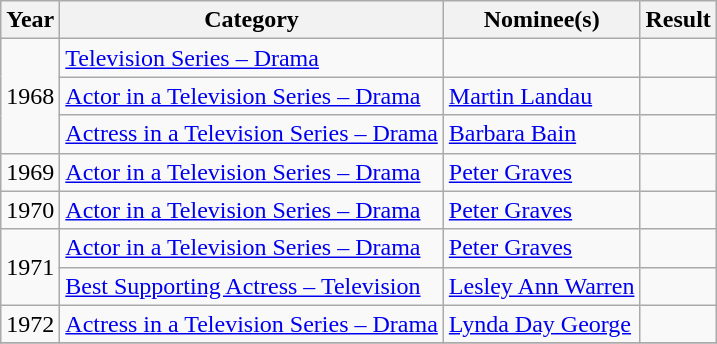<table class="wikitable">
<tr>
<th>Year</th>
<th>Category</th>
<th>Nominee(s)</th>
<th>Result</th>
</tr>
<tr>
<td rowspan=3>1968</td>
<td><a href='#'>Television Series – Drama</a></td>
<td></td>
<td></td>
</tr>
<tr>
<td><a href='#'>Actor in a Television Series – Drama</a></td>
<td><a href='#'>Martin Landau</a></td>
<td></td>
</tr>
<tr>
<td><a href='#'>Actress in a Television Series – Drama</a></td>
<td><a href='#'>Barbara Bain</a></td>
<td></td>
</tr>
<tr>
<td>1969</td>
<td><a href='#'>Actor in a Television Series – Drama</a></td>
<td><a href='#'>Peter Graves</a></td>
<td></td>
</tr>
<tr>
<td>1970</td>
<td><a href='#'>Actor in a Television Series – Drama</a></td>
<td><a href='#'>Peter Graves</a></td>
<td></td>
</tr>
<tr>
<td rowspan=2>1971</td>
<td><a href='#'>Actor in a Television Series – Drama</a></td>
<td><a href='#'>Peter Graves</a></td>
<td></td>
</tr>
<tr>
<td><a href='#'>Best Supporting Actress – Television</a></td>
<td><a href='#'>Lesley Ann Warren</a></td>
<td></td>
</tr>
<tr>
<td>1972</td>
<td><a href='#'>Actress in a Television Series – Drama</a></td>
<td><a href='#'>Lynda Day George</a></td>
<td></td>
</tr>
<tr>
</tr>
</table>
